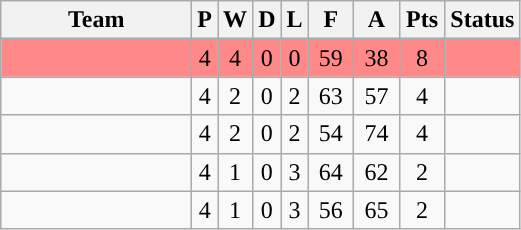<table class="wikitable" style="text-align:center;">
<tr>
<th width="120px">Team</th>
<th>P</th>
<th>W</th>
<th>D</th>
<th>L</th>
<th width="23px">F</th>
<th width="23px">A</th>
<th width="23px">Pts</th>
<th>Status</th>
</tr>
<tr bgcolor="#FF8888">
<td></td>
<td>4</td>
<td>4</td>
<td>0</td>
<td>0</td>
<td>59</td>
<td>38</td>
<td>8</td>
<td></td>
</tr>
<tr>
<td></td>
<td>4</td>
<td>2</td>
<td>0</td>
<td>2</td>
<td>63</td>
<td>57</td>
<td>4</td>
<td></td>
</tr>
<tr>
<td></td>
<td>4</td>
<td>2</td>
<td>0</td>
<td>2</td>
<td>54</td>
<td>74</td>
<td>4</td>
<td></td>
</tr>
<tr>
<td></td>
<td>4</td>
<td>1</td>
<td>0</td>
<td>3</td>
<td>64</td>
<td>62</td>
<td>2</td>
<td></td>
</tr>
<tr>
<td></td>
<td>4</td>
<td>1</td>
<td>0</td>
<td>3</td>
<td>56</td>
<td>65</td>
<td>2</td>
<td></td>
</tr>
</table>
